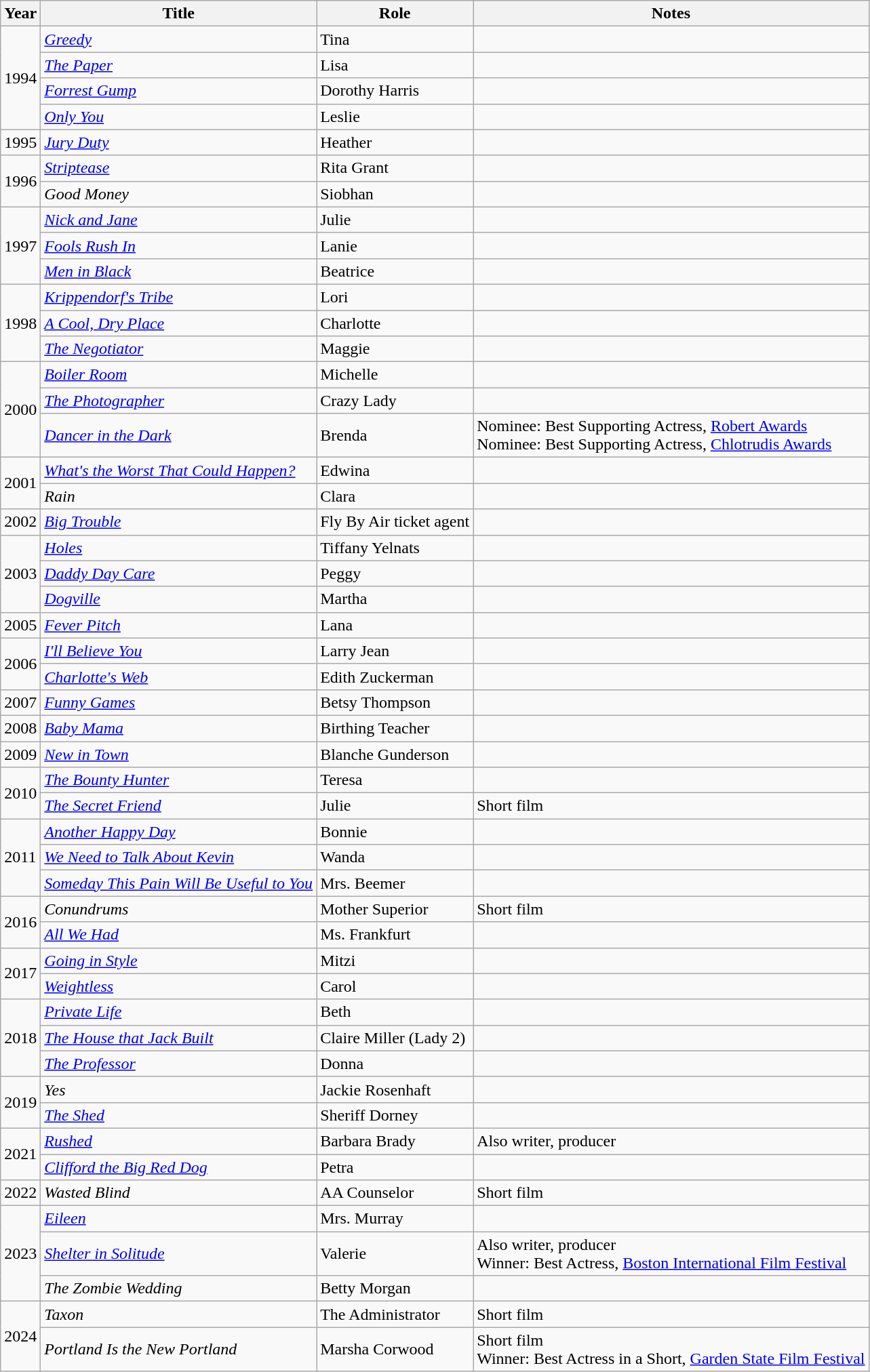<table class="wikitable sortable">
<tr>
<th>Year</th>
<th>Title</th>
<th>Role</th>
<th>Notes</th>
</tr>
<tr>
<td rowspan=4>1994</td>
<td><em><a href='#'>Greedy</a></em></td>
<td>Tina</td>
<td></td>
</tr>
<tr>
<td><em><a href='#'>The Paper</a></em></td>
<td>Lisa</td>
<td></td>
</tr>
<tr>
<td><em><a href='#'>Forrest Gump</a></em></td>
<td>Dorothy Harris</td>
<td></td>
</tr>
<tr>
<td><em><a href='#'>Only You</a></em></td>
<td>Leslie</td>
<td></td>
</tr>
<tr>
<td>1995</td>
<td><em><a href='#'>Jury Duty</a></em></td>
<td>Heather</td>
<td></td>
</tr>
<tr>
<td rowspan=2>1996</td>
<td><em><a href='#'>Striptease</a></em></td>
<td>Rita Grant</td>
<td></td>
</tr>
<tr>
<td><em>Good Money</em></td>
<td>Siobhan</td>
<td></td>
</tr>
<tr>
<td rowspan=3>1997</td>
<td><em><a href='#'>Nick and Jane</a></em></td>
<td>Julie</td>
<td></td>
</tr>
<tr>
<td><em><a href='#'>Fools Rush In</a></em></td>
<td>Lanie</td>
<td></td>
</tr>
<tr>
<td><em><a href='#'>Men in Black</a></em></td>
<td>Beatrice</td>
<td></td>
</tr>
<tr>
<td rowspan=3>1998</td>
<td><em><a href='#'>Krippendorf's Tribe</a></em></td>
<td>Lori</td>
<td></td>
</tr>
<tr>
<td><em><a href='#'>A Cool, Dry Place</a></em></td>
<td>Charlotte</td>
<td></td>
</tr>
<tr>
<td><em><a href='#'>The Negotiator</a></em></td>
<td>Maggie</td>
<td></td>
</tr>
<tr>
<td rowspan=3>2000</td>
<td><em><a href='#'>Boiler Room</a></em></td>
<td>Michelle</td>
<td></td>
</tr>
<tr>
<td><em><a href='#'>The Photographer</a></em></td>
<td>Crazy Lady</td>
<td></td>
</tr>
<tr>
<td><em><a href='#'>Dancer in the Dark</a></em></td>
<td>Brenda</td>
<td>Nominee: Best Supporting Actress, <a href='#'>Robert Awards</a><br>Nominee: Best Supporting Actress, <a href='#'>Chlotrudis Awards</a></td>
</tr>
<tr>
<td rowspan=2>2001</td>
<td><em><a href='#'>What's the Worst That Could Happen?</a></em></td>
<td>Edwina</td>
<td></td>
</tr>
<tr>
<td><em>Rain</em></td>
<td>Clara</td>
<td></td>
</tr>
<tr>
<td>2002</td>
<td><em><a href='#'>Big Trouble</a></em></td>
<td>Fly By Air ticket agent</td>
<td></td>
</tr>
<tr>
<td rowspan=3>2003</td>
<td><em><a href='#'>Holes</a></em></td>
<td>Tiffany Yelnats</td>
<td></td>
</tr>
<tr>
<td><em><a href='#'>Daddy Day Care</a></em></td>
<td>Peggy</td>
<td></td>
</tr>
<tr>
<td><em><a href='#'>Dogville</a></em></td>
<td>Martha</td>
<td></td>
</tr>
<tr>
<td>2005</td>
<td><em><a href='#'>Fever Pitch</a></em></td>
<td>Lana</td>
<td></td>
</tr>
<tr>
<td rowspan=2>2006</td>
<td><em><a href='#'>I'll Believe You</a></em></td>
<td>Larry Jean</td>
<td></td>
</tr>
<tr>
<td><em><a href='#'>Charlotte's Web</a></em></td>
<td>Edith Zuckerman</td>
<td></td>
</tr>
<tr>
<td>2007</td>
<td><em><a href='#'>Funny Games</a></em></td>
<td>Betsy Thompson</td>
<td></td>
</tr>
<tr>
<td>2008</td>
<td><em><a href='#'>Baby Mama</a></em></td>
<td>Birthing Teacher</td>
<td></td>
</tr>
<tr>
<td>2009</td>
<td><em><a href='#'>New in Town</a></em></td>
<td>Blanche Gunderson</td>
<td></td>
</tr>
<tr>
<td rowspan=2>2010</td>
<td><em><a href='#'>The Bounty Hunter</a></em></td>
<td>Teresa</td>
<td></td>
</tr>
<tr>
<td><em><a href='#'>The Secret Friend</a></em></td>
<td>Julie</td>
<td>Short film</td>
</tr>
<tr>
<td rowspan=3>2011</td>
<td><em><a href='#'>Another Happy Day</a></em></td>
<td>Bonnie</td>
<td></td>
</tr>
<tr>
<td><em><a href='#'>We Need to Talk About Kevin</a></em></td>
<td>Wanda</td>
<td></td>
</tr>
<tr>
<td><em><a href='#'>Someday This Pain Will Be Useful to You</a></em></td>
<td>Mrs. Beemer</td>
<td></td>
</tr>
<tr>
<td rowspan=2>2016</td>
<td><em>Conundrums</em></td>
<td>Mother Superior</td>
<td>Short film</td>
</tr>
<tr>
<td><em><a href='#'>All We Had</a></em></td>
<td>Ms. Frankfurt</td>
<td></td>
</tr>
<tr>
<td rowspan=2>2017</td>
<td><em><a href='#'>Going in Style</a></em></td>
<td>Mitzi</td>
<td></td>
</tr>
<tr>
<td><em><a href='#'>Weightless</a></em></td>
<td>Carol</td>
<td></td>
</tr>
<tr>
<td rowspan=3>2018</td>
<td><em><a href='#'>Private Life</a></em></td>
<td>Beth</td>
<td></td>
</tr>
<tr>
<td><em><a href='#'>The House that Jack Built</a></em></td>
<td>Claire Miller (Lady 2)</td>
<td></td>
</tr>
<tr>
<td><em><a href='#'>The Professor</a></em></td>
<td>Donna</td>
<td></td>
</tr>
<tr>
<td rowspan=2>2019</td>
<td><em>Yes</em></td>
<td>Jackie Rosenhaft</td>
<td></td>
</tr>
<tr>
<td><em><a href='#'>The Shed</a></em></td>
<td>Sheriff Dorney</td>
<td></td>
</tr>
<tr>
<td rowspan=2>2021</td>
<td><em><a href='#'>Rushed</a></em></td>
<td>Barbara Brady</td>
<td>Also writer, producer</td>
</tr>
<tr>
<td><em><a href='#'>Clifford the Big Red Dog</a></em></td>
<td>Petra</td>
<td></td>
</tr>
<tr>
<td>2022</td>
<td><em>Wasted Blind</em></td>
<td>AA Counselor</td>
<td>Short film</td>
</tr>
<tr>
<td rowspan=3>2023</td>
<td><em><a href='#'>Eileen</a></em></td>
<td>Mrs. Murray</td>
<td></td>
</tr>
<tr>
<td><em><a href='#'>Shelter in Solitude</a></em></td>
<td>Valerie</td>
<td>Also writer, producer<br>Winner: Best Actress, <a href='#'>Boston International Film Festival</a></td>
</tr>
<tr>
<td><em>The Zombie Wedding</em></td>
<td>Betty Morgan</td>
<td></td>
</tr>
<tr>
<td rowspan=2>2024</td>
<td><em>Taxon</em></td>
<td>The Administrator</td>
<td>Short film</td>
</tr>
<tr>
<td><em>Portland Is the New Portland</em></td>
<td>Marsha Corwood</td>
<td>Short film<br>Winner: Best Actress in a Short, <a href='#'>Garden State Film Festival</a></td>
</tr>
</table>
